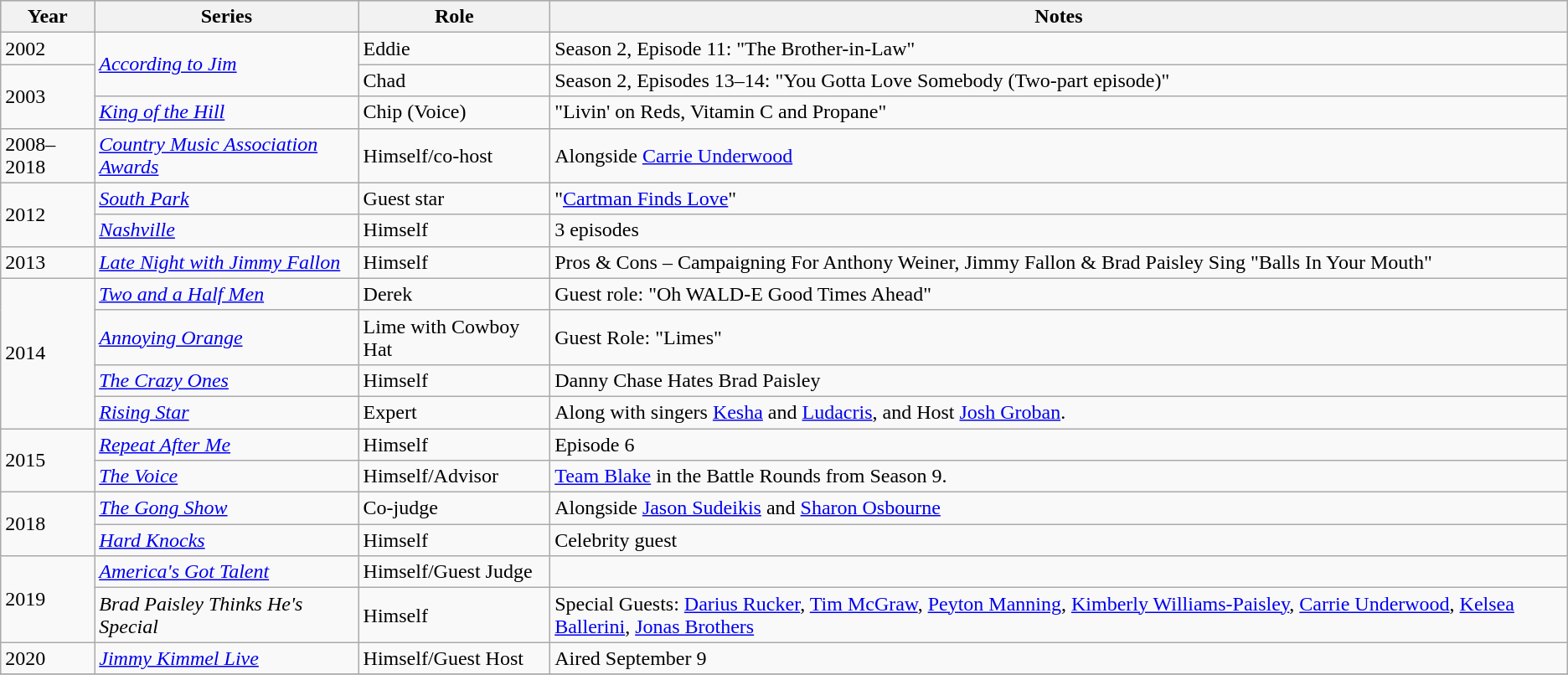<table class="wikitable">
<tr style="background:#B0C4DE;">
<th>Year</th>
<th>Series</th>
<th>Role</th>
<th>Notes</th>
</tr>
<tr>
<td>2002</td>
<td rowspan=2><em><a href='#'>According to Jim</a></em></td>
<td>Eddie</td>
<td>Season 2, Episode 11: "The Brother-in-Law"</td>
</tr>
<tr>
<td rowspan=2>2003</td>
<td>Chad</td>
<td>Season 2, Episodes 13–14: "You Gotta Love Somebody (Two-part episode)"</td>
</tr>
<tr>
<td><em><a href='#'>King of the Hill</a></em></td>
<td>Chip (Voice)</td>
<td>"Livin' on Reds, Vitamin C and Propane"</td>
</tr>
<tr>
<td>2008–2018</td>
<td><em><a href='#'>Country Music Association Awards</a></em></td>
<td>Himself/co-host</td>
<td>Alongside <a href='#'>Carrie Underwood</a></td>
</tr>
<tr>
<td rowspan=2>2012</td>
<td><em><a href='#'>South Park</a></em> </td>
<td>Guest star</td>
<td>"<a href='#'>Cartman Finds Love</a>"</td>
</tr>
<tr>
<td><em><a href='#'>Nashville</a></em></td>
<td>Himself</td>
<td>3 episodes</td>
</tr>
<tr>
<td>2013</td>
<td><em><a href='#'>Late Night with Jimmy Fallon</a></em></td>
<td>Himself</td>
<td>Pros & Cons – Campaigning For Anthony Weiner, Jimmy Fallon & Brad Paisley Sing "Balls In Your Mouth"</td>
</tr>
<tr>
<td rowspan=4>2014</td>
<td><em><a href='#'>Two and a Half Men</a></em></td>
<td>Derek</td>
<td>Guest role: "Oh WALD-E Good Times Ahead"</td>
</tr>
<tr>
<td><em><a href='#'>Annoying Orange</a></em></td>
<td>Lime with Cowboy Hat</td>
<td>Guest Role: "Limes"</td>
</tr>
<tr>
<td><em><a href='#'>The Crazy Ones</a></em></td>
<td>Himself</td>
<td>Danny Chase Hates Brad Paisley</td>
</tr>
<tr>
<td><em><a href='#'>Rising Star</a></em></td>
<td>Expert</td>
<td>Along with singers <a href='#'>Kesha</a> and <a href='#'>Ludacris</a>, and Host <a href='#'>Josh Groban</a>.</td>
</tr>
<tr>
<td rowspan=2>2015</td>
<td><em><a href='#'>Repeat After Me</a></em></td>
<td>Himself</td>
<td>Episode 6</td>
</tr>
<tr>
<td><em><a href='#'>The Voice</a></em></td>
<td>Himself/Advisor</td>
<td><a href='#'>Team Blake</a> in the Battle Rounds from Season 9.</td>
</tr>
<tr>
<td rowspan=2>2018</td>
<td><em><a href='#'>The Gong Show</a></em></td>
<td>Co-judge</td>
<td>Alongside  <a href='#'>Jason Sudeikis</a> and <a href='#'>Sharon Osbourne</a></td>
</tr>
<tr>
<td><em><a href='#'>Hard Knocks</a></em></td>
<td>Himself</td>
<td>Celebrity guest</td>
</tr>
<tr>
<td rowspan=2>2019</td>
<td><em><a href='#'>America's Got Talent</a></em></td>
<td>Himself/Guest Judge</td>
<td></td>
</tr>
<tr>
<td><em>Brad Paisley Thinks He's Special</em></td>
<td>Himself</td>
<td>Special Guests: <a href='#'>Darius Rucker</a>, <a href='#'>Tim McGraw</a>, <a href='#'>Peyton Manning</a>, <a href='#'>Kimberly Williams-Paisley</a>, <a href='#'>Carrie Underwood</a>, <a href='#'>Kelsea Ballerini</a>, <a href='#'>Jonas Brothers</a></td>
</tr>
<tr>
<td>2020</td>
<td><em><a href='#'>Jimmy Kimmel Live</a></em></td>
<td>Himself/Guest Host</td>
<td>Aired September 9</td>
</tr>
<tr>
</tr>
</table>
